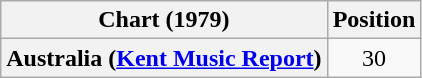<table class="wikitable sortable plainrowheaders" style="text-align:center">
<tr>
<th>Chart (1979)</th>
<th>Position</th>
</tr>
<tr>
<th scope="row">Australia (<a href='#'>Kent Music Report</a>)</th>
<td>30</td>
</tr>
</table>
